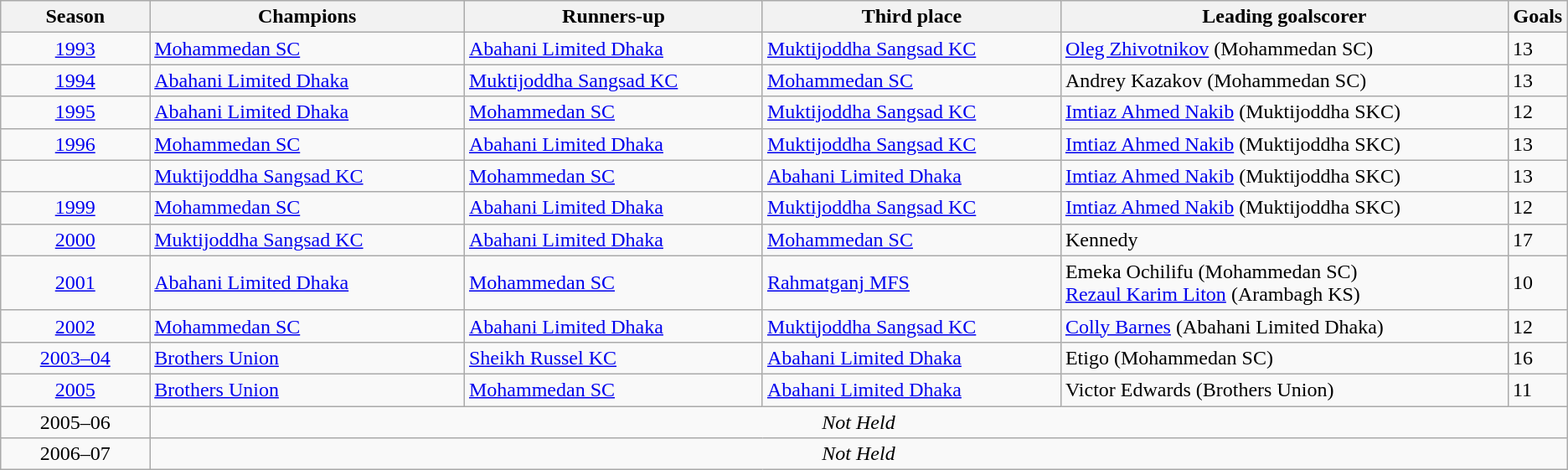<table class="wikitable">
<tr>
<th width=9%>Season</th>
<th width=19%>Champions</th>
<th width=18%>Runners-up</th>
<th width=18%>Third place</th>
<th width=27%>Leading goalscorer</th>
<th width=1%>Goals</th>
</tr>
<tr>
<td style="text-align:center"><a href='#'>1993</a></td>
<td><a href='#'>Mohammedan SC</a></td>
<td><a href='#'>Abahani Limited Dhaka</a></td>
<td><a href='#'>Muktijoddha Sangsad KC</a></td>
<td> <a href='#'>Oleg Zhivotnikov</a> (Mohammedan SC)</td>
<td>13</td>
</tr>
<tr>
<td style="text-align:center"><a href='#'>1994</a></td>
<td><a href='#'>Abahani Limited Dhaka</a></td>
<td><a href='#'>Muktijoddha Sangsad KC</a></td>
<td><a href='#'>Mohammedan SC</a></td>
<td>  Andrey Kazakov (Mohammedan SC)</td>
<td>13</td>
</tr>
<tr>
<td style="text-align:center"><a href='#'>1995</a></td>
<td><a href='#'>Abahani Limited Dhaka</a></td>
<td><a href='#'>Mohammedan SC</a></td>
<td><a href='#'>Muktijoddha Sangsad KC</a></td>
<td>  <a href='#'>Imtiaz Ahmed Nakib</a> (Muktijoddha SKC)</td>
<td>12</td>
</tr>
<tr>
<td style="text-align:center"><a href='#'>1996</a></td>
<td><a href='#'>Mohammedan SC</a></td>
<td><a href='#'>Abahani Limited Dhaka</a></td>
<td><a href='#'>Muktijoddha Sangsad KC</a></td>
<td>  <a href='#'>Imtiaz Ahmed Nakib</a> (Muktijoddha SKC)</td>
<td>13</td>
</tr>
<tr>
<td style="text-align:center"></td>
<td><a href='#'>Muktijoddha Sangsad KC</a></td>
<td><a href='#'>Mohammedan SC</a></td>
<td><a href='#'>Abahani Limited Dhaka</a></td>
<td>  <a href='#'>Imtiaz Ahmed Nakib</a> (Muktijoddha SKC)</td>
<td>13</td>
</tr>
<tr>
<td style="text-align:center"><a href='#'>1999</a></td>
<td><a href='#'>Mohammedan SC</a></td>
<td><a href='#'>Abahani Limited Dhaka</a></td>
<td><a href='#'>Muktijoddha Sangsad KC</a></td>
<td>  <a href='#'>Imtiaz Ahmed Nakib</a> (Muktijoddha SKC)</td>
<td>12</td>
</tr>
<tr>
<td style="text-align:center"><a href='#'>2000</a></td>
<td><a href='#'>Muktijoddha Sangsad KC</a></td>
<td><a href='#'>Abahani Limited Dhaka</a></td>
<td><a href='#'>Mohammedan SC</a></td>
<td> Kennedy</td>
<td>17</td>
</tr>
<tr>
<td style="text-align:center"><a href='#'>2001</a></td>
<td><a href='#'>Abahani Limited Dhaka</a></td>
<td><a href='#'>Mohammedan SC</a></td>
<td><a href='#'>Rahmatganj MFS</a></td>
<td> Emeka Ochilifu (Mohammedan SC) <br>  <a href='#'>Rezaul Karim Liton</a> (Arambagh KS)</td>
<td>10</td>
</tr>
<tr>
<td style="text-align:center"><a href='#'>2002</a></td>
<td><a href='#'>Mohammedan SC</a></td>
<td><a href='#'>Abahani Limited Dhaka</a></td>
<td><a href='#'>Muktijoddha Sangsad KC</a></td>
<td> <a href='#'>Colly Barnes</a> (Abahani Limited Dhaka)</td>
<td>12</td>
</tr>
<tr>
<td style="text-align:center"><a href='#'>2003–04</a></td>
<td><a href='#'>Brothers Union</a></td>
<td><a href='#'>Sheikh Russel KC</a></td>
<td><a href='#'>Abahani Limited Dhaka</a></td>
<td> Etigo (Mohammedan SC)</td>
<td>16</td>
</tr>
<tr>
<td style="text-align:center"><a href='#'>2005</a></td>
<td><a href='#'>Brothers Union</a></td>
<td><a href='#'>Mohammedan SC</a></td>
<td><a href='#'>Abahani Limited Dhaka</a></td>
<td> Victor Edwards (Brothers Union)</td>
<td>11</td>
</tr>
<tr>
<td style="text-align:center">2005–06</td>
<td style="text-align:center" colspan=5><em>Not Held</em></td>
</tr>
<tr>
<td style="text-align:center">2006–07</td>
<td style="text-align:center" colspan=5><em>Not Held</em></td>
</tr>
</table>
